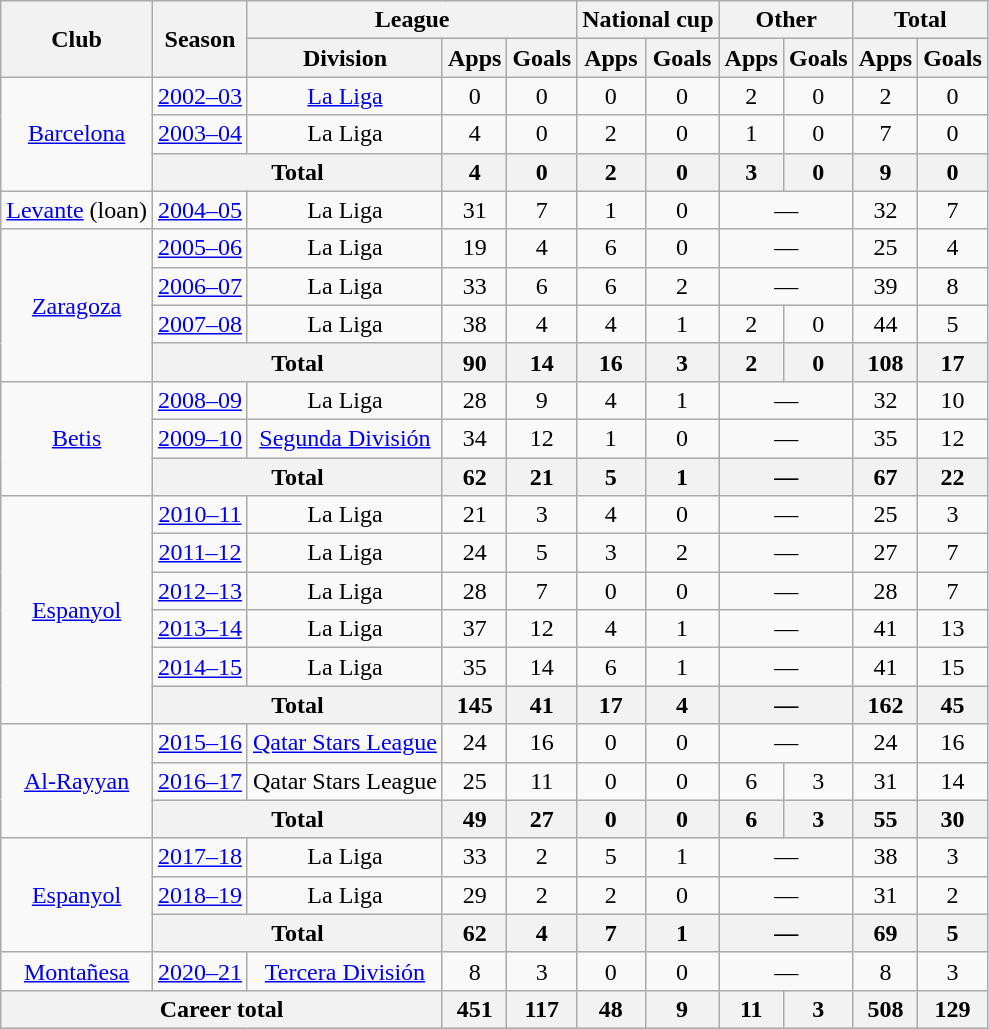<table class=wikitable style=text-align:center>
<tr>
<th rowspan=2>Club</th>
<th rowspan=2>Season</th>
<th colspan=3>League</th>
<th colspan=2>National cup</th>
<th colspan=2>Other</th>
<th colspan=2>Total</th>
</tr>
<tr>
<th>Division</th>
<th>Apps</th>
<th>Goals</th>
<th>Apps</th>
<th>Goals</th>
<th>Apps</th>
<th>Goals</th>
<th>Apps</th>
<th>Goals</th>
</tr>
<tr>
<td rowspan=3><a href='#'>Barcelona</a></td>
<td><a href='#'>2002–03</a></td>
<td><a href='#'>La Liga</a></td>
<td>0</td>
<td>0</td>
<td>0</td>
<td>0</td>
<td>2</td>
<td>0</td>
<td>2</td>
<td>0</td>
</tr>
<tr>
<td><a href='#'>2003–04</a></td>
<td>La Liga</td>
<td>4</td>
<td>0</td>
<td>2</td>
<td>0</td>
<td>1</td>
<td>0</td>
<td>7</td>
<td>0</td>
</tr>
<tr>
<th colspan=2>Total</th>
<th>4</th>
<th>0</th>
<th>2</th>
<th>0</th>
<th>3</th>
<th>0</th>
<th>9</th>
<th>0</th>
</tr>
<tr>
<td><a href='#'>Levante</a> (loan)</td>
<td><a href='#'>2004–05</a></td>
<td>La Liga</td>
<td>31</td>
<td>7</td>
<td>1</td>
<td>0</td>
<td colspan=2>—</td>
<td>32</td>
<td>7</td>
</tr>
<tr>
<td rowspan=4><a href='#'>Zaragoza</a></td>
<td><a href='#'>2005–06</a></td>
<td>La Liga</td>
<td>19</td>
<td>4</td>
<td>6</td>
<td>0</td>
<td colspan=2>—</td>
<td>25</td>
<td>4</td>
</tr>
<tr>
<td><a href='#'>2006–07</a></td>
<td>La Liga</td>
<td>33</td>
<td>6</td>
<td>6</td>
<td>2</td>
<td colspan=2>—</td>
<td>39</td>
<td>8</td>
</tr>
<tr>
<td><a href='#'>2007–08</a></td>
<td>La Liga</td>
<td>38</td>
<td>4</td>
<td>4</td>
<td>1</td>
<td>2</td>
<td>0</td>
<td>44</td>
<td>5</td>
</tr>
<tr>
<th colspan=2>Total</th>
<th>90</th>
<th>14</th>
<th>16</th>
<th>3</th>
<th>2</th>
<th>0</th>
<th>108</th>
<th>17</th>
</tr>
<tr>
<td rowspan=3><a href='#'>Betis</a></td>
<td><a href='#'>2008–09</a></td>
<td>La Liga</td>
<td>28</td>
<td>9</td>
<td>4</td>
<td>1</td>
<td colspan=2>—</td>
<td>32</td>
<td>10</td>
</tr>
<tr>
<td><a href='#'>2009–10</a></td>
<td><a href='#'>Segunda División</a></td>
<td>34</td>
<td>12</td>
<td>1</td>
<td>0</td>
<td colspan=2>—</td>
<td>35</td>
<td>12</td>
</tr>
<tr>
<th colspan=2>Total</th>
<th>62</th>
<th>21</th>
<th>5</th>
<th>1</th>
<th colspan=2>—</th>
<th>67</th>
<th>22</th>
</tr>
<tr>
<td rowspan=6><a href='#'>Espanyol</a></td>
<td><a href='#'>2010–11</a></td>
<td>La Liga</td>
<td>21</td>
<td>3</td>
<td>4</td>
<td>0</td>
<td colspan=2>—</td>
<td>25</td>
<td>3</td>
</tr>
<tr>
<td><a href='#'>2011–12</a></td>
<td>La Liga</td>
<td>24</td>
<td>5</td>
<td>3</td>
<td>2</td>
<td colspan=2>—</td>
<td>27</td>
<td>7</td>
</tr>
<tr>
<td><a href='#'>2012–13</a></td>
<td>La Liga</td>
<td>28</td>
<td>7</td>
<td>0</td>
<td>0</td>
<td colspan=2>—</td>
<td>28</td>
<td>7</td>
</tr>
<tr>
<td><a href='#'>2013–14</a></td>
<td>La Liga</td>
<td>37</td>
<td>12</td>
<td>4</td>
<td>1</td>
<td colspan=2>—</td>
<td>41</td>
<td>13</td>
</tr>
<tr>
<td><a href='#'>2014–15</a></td>
<td>La Liga</td>
<td>35</td>
<td>14</td>
<td>6</td>
<td>1</td>
<td colspan=2>—</td>
<td>41</td>
<td>15</td>
</tr>
<tr>
<th colspan=2>Total</th>
<th>145</th>
<th>41</th>
<th>17</th>
<th>4</th>
<th colspan=2>—</th>
<th>162</th>
<th>45</th>
</tr>
<tr>
<td rowspan=3><a href='#'>Al-Rayyan</a></td>
<td><a href='#'>2015–16</a></td>
<td><a href='#'>Qatar Stars League</a></td>
<td>24</td>
<td>16</td>
<td>0</td>
<td>0</td>
<td colspan=2>—</td>
<td>24</td>
<td>16</td>
</tr>
<tr>
<td><a href='#'>2016–17</a></td>
<td>Qatar Stars League</td>
<td>25</td>
<td>11</td>
<td>0</td>
<td>0</td>
<td>6</td>
<td>3</td>
<td>31</td>
<td>14</td>
</tr>
<tr>
<th colspan=2>Total</th>
<th>49</th>
<th>27</th>
<th>0</th>
<th>0</th>
<th>6</th>
<th>3</th>
<th>55</th>
<th>30</th>
</tr>
<tr>
<td rowspan=3><a href='#'>Espanyol</a></td>
<td><a href='#'>2017–18</a></td>
<td>La Liga</td>
<td>33</td>
<td>2</td>
<td>5</td>
<td>1</td>
<td colspan=2>—</td>
<td>38</td>
<td>3</td>
</tr>
<tr>
<td><a href='#'>2018–19</a></td>
<td>La Liga</td>
<td>29</td>
<td>2</td>
<td>2</td>
<td>0</td>
<td colspan=2>—</td>
<td>31</td>
<td>2</td>
</tr>
<tr>
<th colspan=2>Total</th>
<th>62</th>
<th>4</th>
<th>7</th>
<th>1</th>
<th colspan=2>—</th>
<th>69</th>
<th>5</th>
</tr>
<tr>
<td><a href='#'>Montañesa</a></td>
<td><a href='#'>2020–21</a></td>
<td><a href='#'>Tercera División</a></td>
<td>8</td>
<td>3</td>
<td>0</td>
<td>0</td>
<td colspan=2>—</td>
<td>8</td>
<td>3</td>
</tr>
<tr>
<th colspan=3>Career total</th>
<th>451</th>
<th>117</th>
<th>48</th>
<th>9</th>
<th>11</th>
<th>3</th>
<th>508</th>
<th>129</th>
</tr>
</table>
